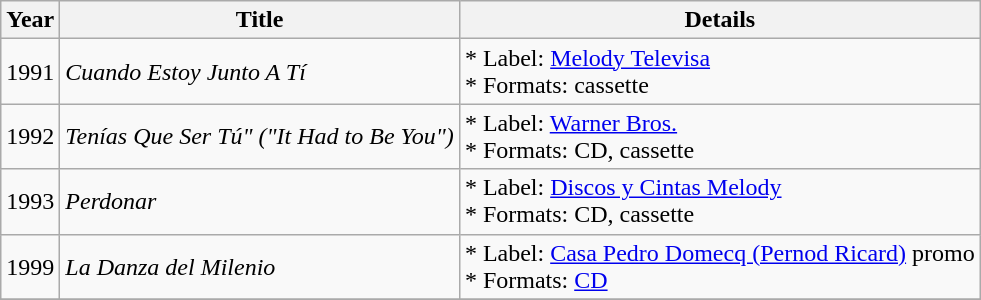<table class="wikitable">
<tr>
<th>Year</th>
<th><strong>Title</strong></th>
<th>Details</th>
</tr>
<tr>
<td>1991</td>
<td><em>Cuando Estoy Junto A Tí</em></td>
<td>* Label: <a href='#'>Melody Televisa</a> <br> * Formats: cassette</td>
</tr>
<tr>
<td>1992</td>
<td><em>Tenías Que Ser Tú" ("It Had to Be You")</em></td>
<td>* Label: <a href='#'>Warner Bros.</a> <br> * Formats: CD, cassette</td>
</tr>
<tr>
<td>1993</td>
<td><em>Perdonar</em></td>
<td>* Label: <a href='#'>Discos y Cintas Melody</a> <br> * Formats: CD, cassette</td>
</tr>
<tr>
<td>1999</td>
<td><em>La Danza del Milenio</em></td>
<td>* Label: <a href='#'>Casa Pedro Domecq (Pernod Ricard)</a> promo <br> * Formats: <a href='#'>CD</a></td>
</tr>
<tr>
</tr>
</table>
